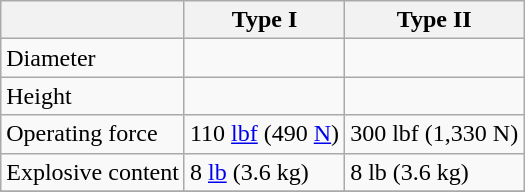<table class="wikitable">
<tr>
<th> </th>
<th>Type I</th>
<th>Type II</th>
</tr>
<tr>
<td>Diameter</td>
<td></td>
<td></td>
</tr>
<tr>
<td>Height</td>
<td></td>
<td></td>
</tr>
<tr>
<td>Operating force</td>
<td>110 <a href='#'>lbf</a> (490 <a href='#'>N</a>)</td>
<td>300 lbf (1,330 N)</td>
</tr>
<tr>
<td>Explosive content</td>
<td>8 <a href='#'>lb</a> (3.6 kg)</td>
<td>8 lb (3.6 kg)</td>
</tr>
<tr>
</tr>
</table>
